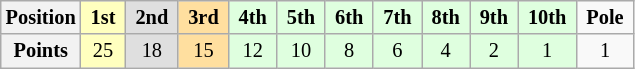<table class="wikitable" style="font-size:85%; text-align:center">
<tr>
<th>Position</th>
<td style="background:#FFFFBF;"> <strong>1st</strong> </td>
<td style="background:#DFDFDF;"> <strong>2nd</strong> </td>
<td style="background:#FFDF9F;"> <strong>3rd</strong> </td>
<td style="background:#DFFFDF;"> <strong>4th</strong> </td>
<td style="background:#DFFFDF;"> <strong>5th</strong> </td>
<td style="background:#DFFFDF;"> <strong>6th</strong> </td>
<td style="background:#DFFFDF;"> <strong>7th</strong> </td>
<td style="background:#DFFFDF;"> <strong>8th</strong> </td>
<td style="background:#DFFFDF;"> <strong>9th</strong> </td>
<td style="background:#DFFFDF;"> <strong>10th</strong> </td>
<td> <strong>Pole</strong> </td>
</tr>
<tr>
<th>Points</th>
<td style="background:#FFFFBF;">25</td>
<td style="background:#DFDFDF;">18</td>
<td style="background:#FFDF9F;">15</td>
<td style="background:#DFFFDF;">12</td>
<td style="background:#DFFFDF;">10</td>
<td style="background:#DFFFDF;">8</td>
<td style="background:#DFFFDF;">6</td>
<td style="background:#DFFFDF;">4</td>
<td style="background:#DFFFDF;">2</td>
<td style="background:#DFFFDF;">1</td>
<td>1</td>
</tr>
</table>
